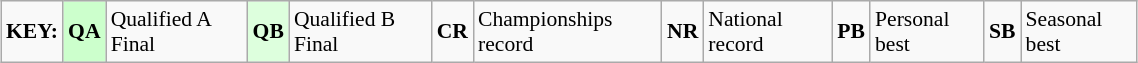<table class="wikitable" style="margin:0.5em auto; font-size:90%;position:relative;" width=60%>
<tr>
<td><strong>KEY:</strong></td>
<td bgcolor=ccffcc align=center><strong>QA</strong></td>
<td>Qualified A Final</td>
<td bgcolor=ddffdd align=center><strong>QB</strong></td>
<td>Qualified B Final</td>
<td align=center><strong>CR</strong></td>
<td>Championships record</td>
<td align=center><strong>NR</strong></td>
<td>National record</td>
<td align=center><strong>PB</strong></td>
<td>Personal best</td>
<td align=center><strong>SB</strong></td>
<td>Seasonal best</td>
</tr>
</table>
